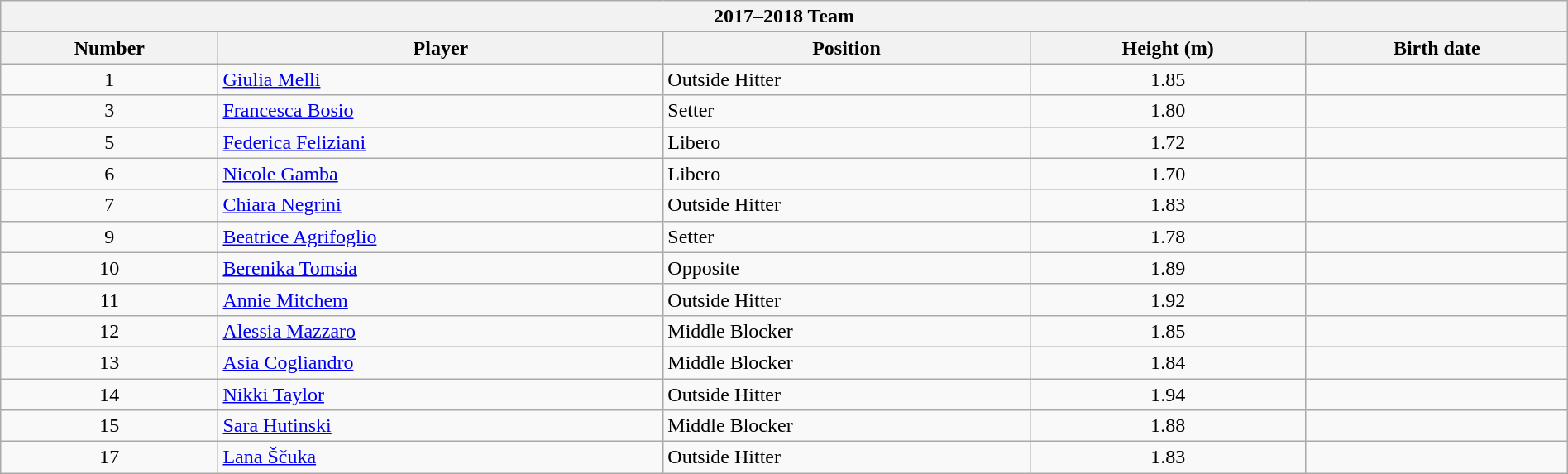<table class="wikitable collapsible collapsed" style="width:100%;">
<tr>
<th colspan=5><strong>2017–2018 Team</strong></th>
</tr>
<tr>
<th>Number</th>
<th>Player</th>
<th>Position</th>
<th>Height (m)</th>
<th>Birth date</th>
</tr>
<tr>
<td align=center>1</td>
<td> <a href='#'>Giulia Melli</a></td>
<td>Outside Hitter</td>
<td align=center>1.85</td>
<td></td>
</tr>
<tr>
<td align=center>3</td>
<td> <a href='#'>Francesca Bosio</a></td>
<td>Setter</td>
<td align=center>1.80</td>
<td></td>
</tr>
<tr>
<td align=center>5</td>
<td> <a href='#'>Federica Feliziani</a></td>
<td>Libero</td>
<td align=center>1.72</td>
<td></td>
</tr>
<tr>
<td align=center>6</td>
<td> <a href='#'>Nicole Gamba</a></td>
<td>Libero</td>
<td align=center>1.70</td>
<td></td>
</tr>
<tr>
<td align=center>7</td>
<td> <a href='#'>Chiara Negrini</a></td>
<td>Outside Hitter</td>
<td align=center>1.83</td>
<td></td>
</tr>
<tr>
<td align=center>9</td>
<td> <a href='#'>Beatrice Agrifoglio</a></td>
<td>Setter</td>
<td align=center>1.78</td>
<td></td>
</tr>
<tr>
<td align=center>10</td>
<td> <a href='#'>Berenika Tomsia</a></td>
<td>Opposite</td>
<td align=center>1.89</td>
<td></td>
</tr>
<tr>
<td align=center>11</td>
<td> <a href='#'>Annie Mitchem</a></td>
<td>Outside Hitter</td>
<td align=center>1.92</td>
<td></td>
</tr>
<tr>
<td align=center>12</td>
<td> <a href='#'>Alessia Mazzaro</a></td>
<td>Middle Blocker</td>
<td align=center>1.85</td>
<td></td>
</tr>
<tr>
<td align=center>13</td>
<td> <a href='#'>Asia Cogliandro</a></td>
<td>Middle Blocker</td>
<td align=center>1.84</td>
<td></td>
</tr>
<tr>
<td align=center>14</td>
<td> <a href='#'>Nikki Taylor</a></td>
<td>Outside Hitter</td>
<td align=center>1.94</td>
<td></td>
</tr>
<tr>
<td align=center>15</td>
<td> <a href='#'>Sara Hutinski</a></td>
<td>Middle Blocker</td>
<td align=center>1.88</td>
<td></td>
</tr>
<tr>
<td align=center>17</td>
<td> <a href='#'>Lana Ščuka</a></td>
<td>Outside Hitter</td>
<td align=center>1.83</td>
<td></td>
</tr>
</table>
